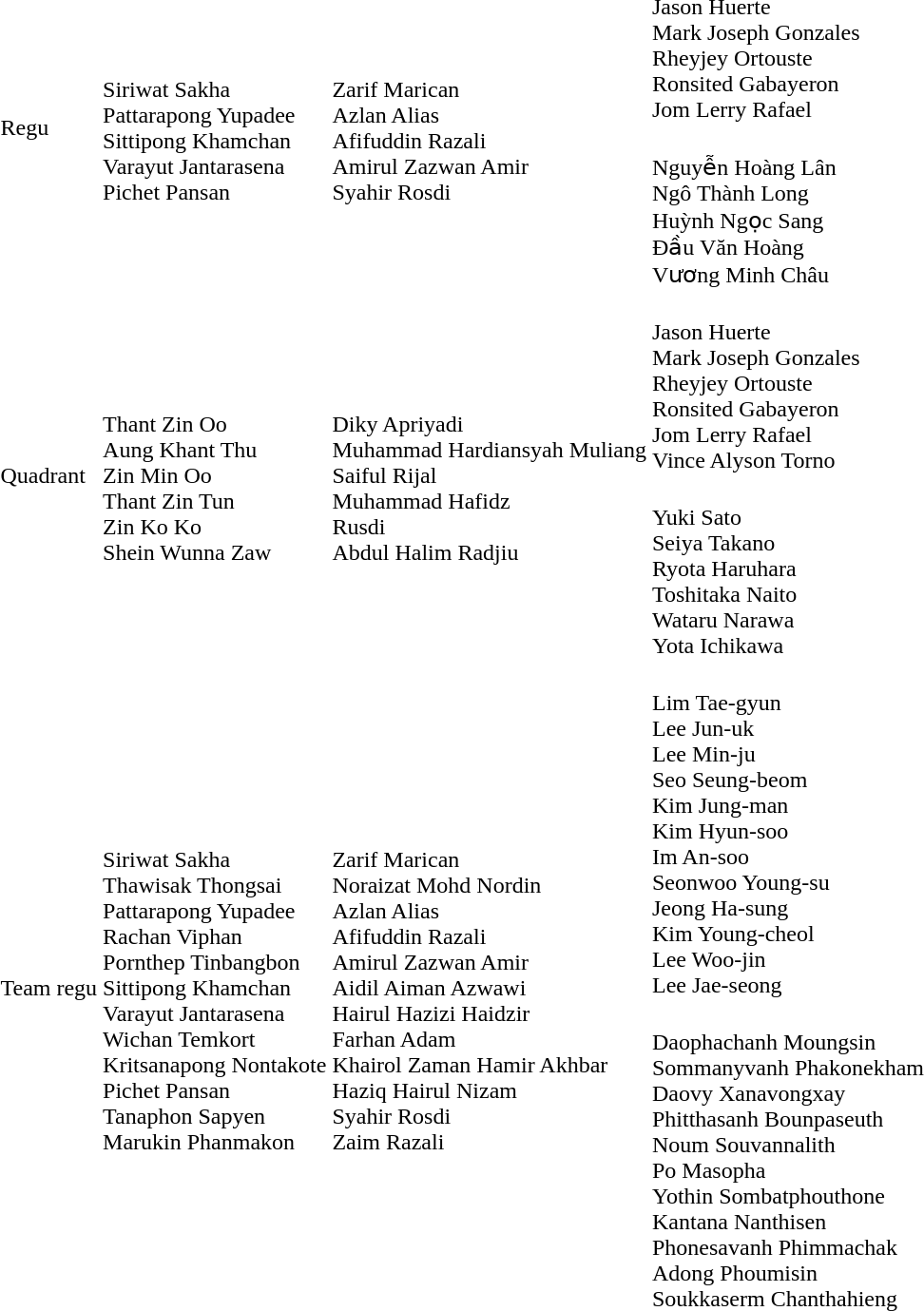<table>
<tr>
<td rowspan=2>Regu<br></td>
<td rowspan=2><br>Siriwat Sakha<br>Pattarapong Yupadee<br>Sittipong Khamchan<br>Varayut Jantarasena<br>Pichet Pansan</td>
<td rowspan=2><br>Zarif Marican<br>Azlan Alias<br>Afifuddin Razali<br>Amirul Zazwan Amir<br>Syahir Rosdi</td>
<td><br>Jason Huerte<br>Mark Joseph Gonzales<br>Rheyjey Ortouste<br>Ronsited Gabayeron<br>Jom Lerry Rafael</td>
</tr>
<tr>
<td><br>Nguyễn Hoàng Lân<br>Ngô Thành Long<br>Huỳnh Ngọc Sang<br>Đầu Văn Hoàng<br>Vương Minh Châu</td>
</tr>
<tr>
<td rowspan=2>Quadrant<br></td>
<td rowspan=2><br>Thant Zin Oo<br>Aung Khant Thu<br>Zin Min Oo<br>Thant Zin Tun<br>Zin Ko Ko<br>Shein Wunna Zaw</td>
<td rowspan=2><br>Diky Apriyadi<br>Muhammad Hardiansyah Muliang<br>Saiful Rijal<br>Muhammad Hafidz<br>Rusdi<br>Abdul Halim Radjiu</td>
<td><br>Jason Huerte<br>Mark Joseph Gonzales<br>Rheyjey Ortouste<br>Ronsited Gabayeron<br>Jom Lerry Rafael<br>Vince Alyson Torno</td>
</tr>
<tr>
<td><br>Yuki Sato<br>Seiya Takano<br>Ryota Haruhara<br>Toshitaka Naito<br>Wataru Narawa<br>Yota Ichikawa</td>
</tr>
<tr>
<td rowspan=2>Team regu<br></td>
<td rowspan=2><br>Siriwat Sakha<br>Thawisak Thongsai<br>Pattarapong Yupadee<br>Rachan Viphan<br>Pornthep Tinbangbon<br>Sittipong Khamchan<br>Varayut Jantarasena<br>Wichan Temkort<br>Kritsanapong Nontakote<br>Pichet Pansan<br>Tanaphon Sapyen<br>Marukin Phanmakon</td>
<td rowspan=2><br>Zarif Marican<br>Noraizat Mohd Nordin<br>Azlan Alias<br>Afifuddin Razali<br>Amirul Zazwan Amir<br>Aidil Aiman Azwawi<br>Hairul Hazizi Haidzir<br>Farhan Adam<br>Khairol Zaman Hamir Akhbar<br>Haziq Hairul Nizam<br>Syahir Rosdi<br>Zaim Razali</td>
<td><br>Lim Tae-gyun<br>Lee Jun-uk<br>Lee Min-ju<br>Seo Seung-beom<br>Kim Jung-man<br>Kim Hyun-soo<br>Im An-soo<br>Seonwoo Young-su<br>Jeong Ha-sung<br>Kim Young-cheol<br>Lee Woo-jin<br>Lee Jae-seong</td>
</tr>
<tr>
<td><br>Daophachanh Moungsin<br>Sommanyvanh Phakonekham<br>Daovy Xanavongxay<br>Phitthasanh Bounpaseuth<br>Noum Souvannalith<br>Po Masopha<br>Yothin Sombatphouthone<br>Kantana Nanthisen<br>Phonesavanh Phimmachak<br>Adong Phoumisin<br>Soukkaserm Chanthahieng</td>
</tr>
</table>
